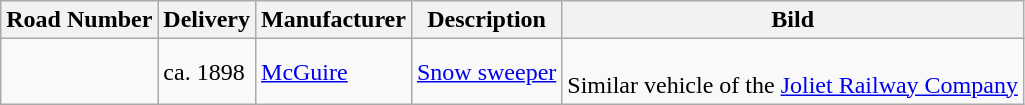<table class="wikitable sortable">
<tr>
<th>Road Number</th>
<th>Delivery</th>
<th>Manufacturer</th>
<th>Description</th>
<th>Bild</th>
</tr>
<tr>
<td></td>
<td>ca. 1898</td>
<td><a href='#'>McGuire</a></td>
<td><a href='#'>Snow sweeper</a></td>
<td><br>Similar vehicle of the <a href='#'>Joliet Railway Company</a></td>
</tr>
</table>
